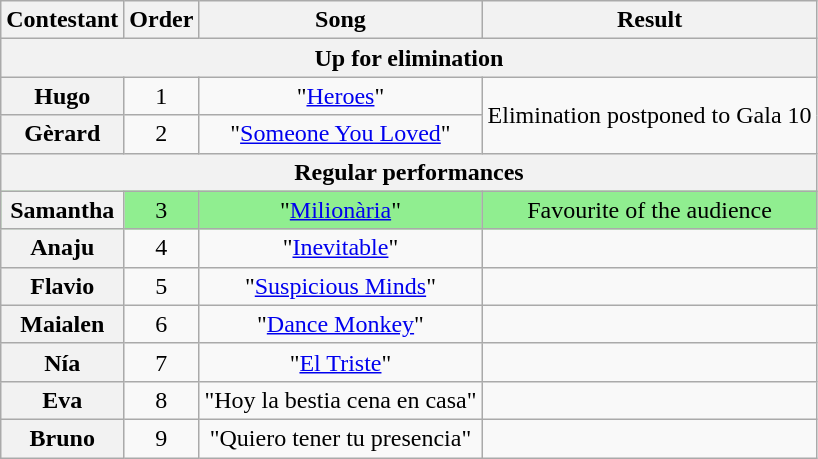<table class="wikitable sortable plainrowheaders" style="text-align:center;">
<tr>
<th scope="col">Contestant</th>
<th scope="col">Order</th>
<th scope="col">Song</th>
<th scope="col">Result</th>
</tr>
<tr>
<th colspan="4">Up for elimination</th>
</tr>
<tr>
<th scope="row">Hugo</th>
<td>1</td>
<td>"<a href='#'>Heroes</a>"</td>
<td rowspan=2>Elimination postponed to Gala 10</td>
</tr>
<tr>
<th scope="row">Gèrard</th>
<td>2</td>
<td>"<a href='#'>Someone You Loved</a>"</td>
</tr>
<tr>
<th colspan="4">Regular performances</th>
</tr>
<tr bgcolor="lightgreen">
<th scope="row">Samantha</th>
<td>3</td>
<td>"<a href='#'>Milionària</a>"</td>
<td>Favourite of the audience</td>
</tr>
<tr>
<th scope="row">Anaju</th>
<td>4</td>
<td>"<a href='#'>Inevitable</a>"</td>
<td></td>
</tr>
<tr>
<th scope="row">Flavio</th>
<td>5</td>
<td>"<a href='#'>Suspicious Minds</a>"</td>
<td></td>
</tr>
<tr>
<th scope="row">Maialen</th>
<td>6</td>
<td>"<a href='#'>Dance Monkey</a>"</td>
<td></td>
</tr>
<tr>
<th scope="row">Nía</th>
<td>7</td>
<td>"<a href='#'>El Triste</a>"</td>
<td></td>
</tr>
<tr>
<th scope="row">Eva</th>
<td>8</td>
<td>"Hoy la bestia cena en casa"</td>
<td></td>
</tr>
<tr>
<th scope="row">Bruno</th>
<td>9</td>
<td>"Quiero tener tu presencia"</td>
<td></td>
</tr>
</table>
